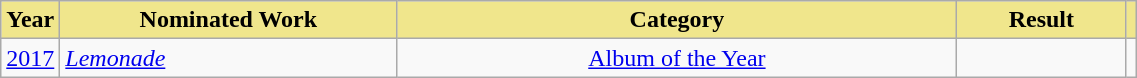<table class="wikitable" width="60%">
<tr>
<th style="background:#F0E68C" width="5%">Year</th>
<th style="background:#F0E68C" width="30%">Nominated Work</th>
<th style="background:#F0E68C" width="50%">Category</th>
<th style="background:#F0E68C" width="20%">Result</th>
<th style="background:#F0E68C" width="5%"></th>
</tr>
<tr>
<td style="text-align:center;"><a href='#'>2017</a></td>
<td><em><a href='#'>Lemonade</a></em></td>
<td style="text-align:center;"><a href='#'>Album of the Year</a></td>
<td></td>
<td style="text-align:center;"></td>
</tr>
</table>
